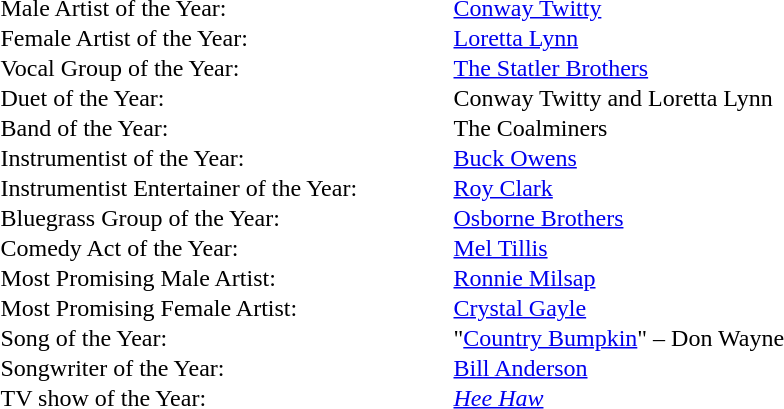<table cellspacing="0" border="0" cellpadding="1">
<tr>
<td style="width:300px;">Male Artist of the Year:</td>
<td><a href='#'>Conway Twitty</a></td>
</tr>
<tr>
<td>Female Artist of the Year:</td>
<td><a href='#'>Loretta Lynn</a></td>
</tr>
<tr>
<td>Vocal Group of the Year:</td>
<td><a href='#'>The Statler Brothers</a></td>
</tr>
<tr>
<td>Duet of the Year:</td>
<td>Conway Twitty and Loretta Lynn</td>
</tr>
<tr>
<td>Band of the Year:</td>
<td>The Coalminers</td>
</tr>
<tr>
<td>Instrumentist of the Year:</td>
<td><a href='#'>Buck Owens</a></td>
</tr>
<tr>
<td>Instrumentist Entertainer of the Year:</td>
<td><a href='#'>Roy Clark</a></td>
</tr>
<tr>
<td>Bluegrass Group of the Year:</td>
<td><a href='#'>Osborne Brothers</a></td>
</tr>
<tr>
<td>Comedy Act of the Year:</td>
<td><a href='#'>Mel Tillis</a></td>
</tr>
<tr>
<td>Most Promising Male Artist:</td>
<td><a href='#'>Ronnie Milsap</a></td>
</tr>
<tr>
<td>Most Promising Female Artist:</td>
<td><a href='#'>Crystal Gayle</a></td>
</tr>
<tr>
<td>Song of the Year:</td>
<td>"<a href='#'>Country Bumpkin</a>" – Don Wayne</td>
</tr>
<tr>
<td>Songwriter of the Year:</td>
<td><a href='#'>Bill Anderson</a></td>
</tr>
<tr>
<td>TV show of the Year:</td>
<td><em><a href='#'>Hee Haw</a></em></td>
</tr>
<tr>
</tr>
</table>
